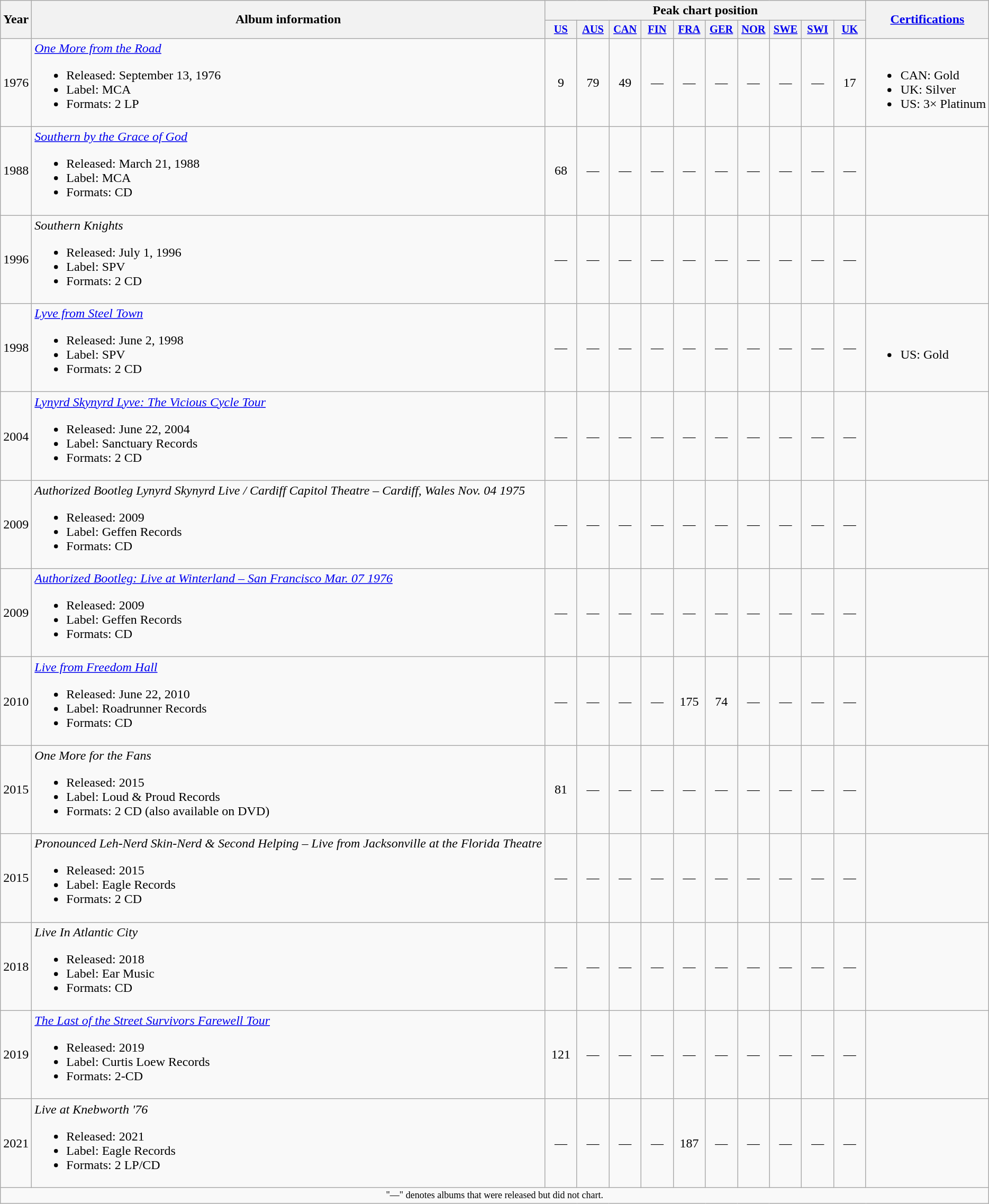<table class="wikitable">
<tr>
<th rowspan="2">Year</th>
<th rowspan="2">Album information</th>
<th colspan="10">Peak chart position</th>
<th rowspan=2><a href='#'>Certifications</a></th>
</tr>
<tr>
<th style="width:2.5em;font-size:85%"><a href='#'>US</a><br></th>
<th style="width:2.5em;font-size:85%"><a href='#'>AUS</a><br></th>
<th style="width:2.5em;font-size:85%"><a href='#'>CAN</a><br></th>
<th style="width:2.5em;font-size:85%"><a href='#'>FIN</a><br></th>
<th style="width:2.5em;font-size:85%"><a href='#'>FRA</a><br></th>
<th style="width:2.5em;font-size:85%"><a href='#'>GER</a><br></th>
<th style="width:2.5em;font-size:85%"><a href='#'>NOR</a><br></th>
<th style="width:2.5em;font-size:85%"><a href='#'>SWE</a><br></th>
<th style="width:2.5em;font-size:85%"><a href='#'>SWI</a><br></th>
<th style="width:2.5em;font-size:85%"><a href='#'>UK</a><br></th>
</tr>
<tr>
<td>1976</td>
<td><em><a href='#'>One More from the Road</a></em><br><ul><li>Released: September 13, 1976</li><li>Label: MCA</li><li>Formats: 2 LP</li></ul></td>
<td align="center">9</td>
<td align="center">79</td>
<td align="center">49</td>
<td align="center">—</td>
<td align="center">—</td>
<td align="center">—</td>
<td align="center">—</td>
<td align="center">—</td>
<td align="center">—</td>
<td align="center">17</td>
<td><br><ul><li>CAN: Gold</li><li>UK: Silver</li><li>US: 3× Platinum</li></ul></td>
</tr>
<tr>
<td>1988</td>
<td><em><a href='#'>Southern by the Grace of God</a></em><br><ul><li>Released: March 21, 1988</li><li>Label: MCA</li><li>Formats: CD</li></ul></td>
<td align="center">68</td>
<td align="center">—</td>
<td align="center">—</td>
<td align="center">—</td>
<td align="center">—</td>
<td align="center">—</td>
<td align="center">—</td>
<td align="center">—</td>
<td align="center">—</td>
<td align="center">—</td>
<td></td>
</tr>
<tr>
<td>1996</td>
<td><em>Southern Knights</em><br><ul><li>Released: July 1, 1996</li><li>Label: SPV</li><li>Formats: 2 CD</li></ul></td>
<td align="center">—</td>
<td align="center">—</td>
<td align="center">—</td>
<td align="center">—</td>
<td align="center">—</td>
<td align="center">—</td>
<td align="center">—</td>
<td align="center">—</td>
<td align="center">—</td>
<td align="center">—</td>
<td></td>
</tr>
<tr>
<td>1998</td>
<td><em><a href='#'>Lyve from Steel Town</a></em><br><ul><li>Released: June 2, 1998</li><li>Label: SPV</li><li>Formats: 2 CD</li></ul></td>
<td align="center">—</td>
<td align="center">—</td>
<td align="center">—</td>
<td align="center">—</td>
<td align="center">—</td>
<td align="center">—</td>
<td align="center">—</td>
<td align="center">—</td>
<td align="center">—</td>
<td align="center">—</td>
<td><br><ul><li>US: Gold</li></ul></td>
</tr>
<tr>
<td>2004</td>
<td><em><a href='#'>Lynyrd Skynyrd Lyve: The Vicious Cycle Tour</a></em><br><ul><li>Released: June 22, 2004</li><li>Label: Sanctuary Records</li><li>Formats: 2 CD</li></ul></td>
<td align="center">—</td>
<td align="center">—</td>
<td align="center">—</td>
<td align="center">—</td>
<td align="center">—</td>
<td align="center">—</td>
<td align="center">—</td>
<td align="center">—</td>
<td align="center">—</td>
<td align="center">—</td>
<td></td>
</tr>
<tr>
<td>2009</td>
<td><em>Authorized Bootleg Lynyrd Skynyrd Live / Cardiff Capitol Theatre – Cardiff, Wales Nov. 04 1975</em><br><ul><li>Released: 2009</li><li>Label: Geffen Records</li><li>Formats: CD</li></ul></td>
<td align="center">—</td>
<td align="center">—</td>
<td align="center">—</td>
<td align="center">—</td>
<td align="center">—</td>
<td align="center">—</td>
<td align="center">—</td>
<td align="center">—</td>
<td align="center">—</td>
<td align="center">—</td>
<td></td>
</tr>
<tr>
<td>2009</td>
<td><em><a href='#'>Authorized Bootleg: Live at Winterland – San Francisco Mar. 07 1976</a></em><br><ul><li>Released: 2009</li><li>Label: Geffen Records</li><li>Formats: CD</li></ul></td>
<td align="center">—</td>
<td align="center">—</td>
<td align="center">—</td>
<td align="center">—</td>
<td align="center">—</td>
<td align="center">—</td>
<td align="center">—</td>
<td align="center">—</td>
<td align="center">—</td>
<td align="center">—</td>
<td></td>
</tr>
<tr>
<td>2010</td>
<td><em><a href='#'>Live from Freedom Hall</a></em><br><ul><li>Released: June 22, 2010</li><li>Label: Roadrunner Records</li><li>Formats: CD</li></ul></td>
<td align="center">—</td>
<td align="center">—</td>
<td align="center">—</td>
<td align="center">—</td>
<td align="center">175</td>
<td align="center">74</td>
<td align="center">—</td>
<td align="center">—</td>
<td align="center">—</td>
<td align="center">—</td>
<td></td>
</tr>
<tr>
<td>2015</td>
<td><em>One More for the Fans</em><br><ul><li>Released: 2015</li><li>Label: Loud & Proud Records</li><li>Formats: 2 CD (also available on DVD)</li></ul></td>
<td align="center">81</td>
<td align="center">—</td>
<td align="center">—</td>
<td align="center">—</td>
<td align="center">—</td>
<td align="center">—</td>
<td align="center">—</td>
<td align="center">—</td>
<td align="center">—</td>
<td align="center">—</td>
<td></td>
</tr>
<tr>
<td>2015</td>
<td><em>Pronounced Leh-Nerd Skin-Nerd & Second Helping – Live from Jacksonville at the Florida Theatre</em><br><ul><li>Released: 2015</li><li>Label: Eagle Records</li><li>Formats: 2 CD</li></ul></td>
<td align="center">—</td>
<td align="center">—</td>
<td align="center">—</td>
<td align="center">—</td>
<td align="center">—</td>
<td align="center">—</td>
<td align="center">—</td>
<td align="center">—</td>
<td align="center">—</td>
<td align="center">—</td>
<td></td>
</tr>
<tr>
<td>2018</td>
<td><em>Live In Atlantic City</em><br><ul><li>Released: 2018</li><li>Label: Ear Music</li><li>Formats: CD</li></ul></td>
<td align="center">—</td>
<td align="center">—</td>
<td align="center">—</td>
<td align="center">—</td>
<td align="center">—</td>
<td align="center">—</td>
<td align="center">—</td>
<td align="center">—</td>
<td align="center">—</td>
<td align="center">—</td>
<td></td>
</tr>
<tr>
<td>2019</td>
<td><em><a href='#'>The Last of the Street Survivors Farewell Tour</a></em><br><ul><li>Released: 2019</li><li>Label: Curtis Loew Records</li><li>Formats: 2-CD</li></ul></td>
<td align="center">121<br></td>
<td align="center">—</td>
<td align="center">—</td>
<td align="center">—</td>
<td align="center">—</td>
<td align="center">—</td>
<td align="center">—</td>
<td align="center">—</td>
<td align="center">—</td>
<td align="center">—</td>
<td></td>
</tr>
<tr>
<td>2021</td>
<td><em>Live at Knebworth '76</em><br><ul><li>Released: 2021</li><li>Label: Eagle Records</li><li>Formats: 2 LP/CD</li></ul></td>
<td align="center">—</td>
<td align="center">—</td>
<td align="center">—</td>
<td align="center">—</td>
<td align="center">187</td>
<td align="center">—</td>
<td align="center">—</td>
<td align="center">—</td>
<td align="center">—</td>
<td align="center">—</td>
<td></td>
</tr>
<tr>
<td align="center" colspan="13" style="font-size: 9pt">"—" denotes albums that were released but did not chart.</td>
</tr>
</table>
